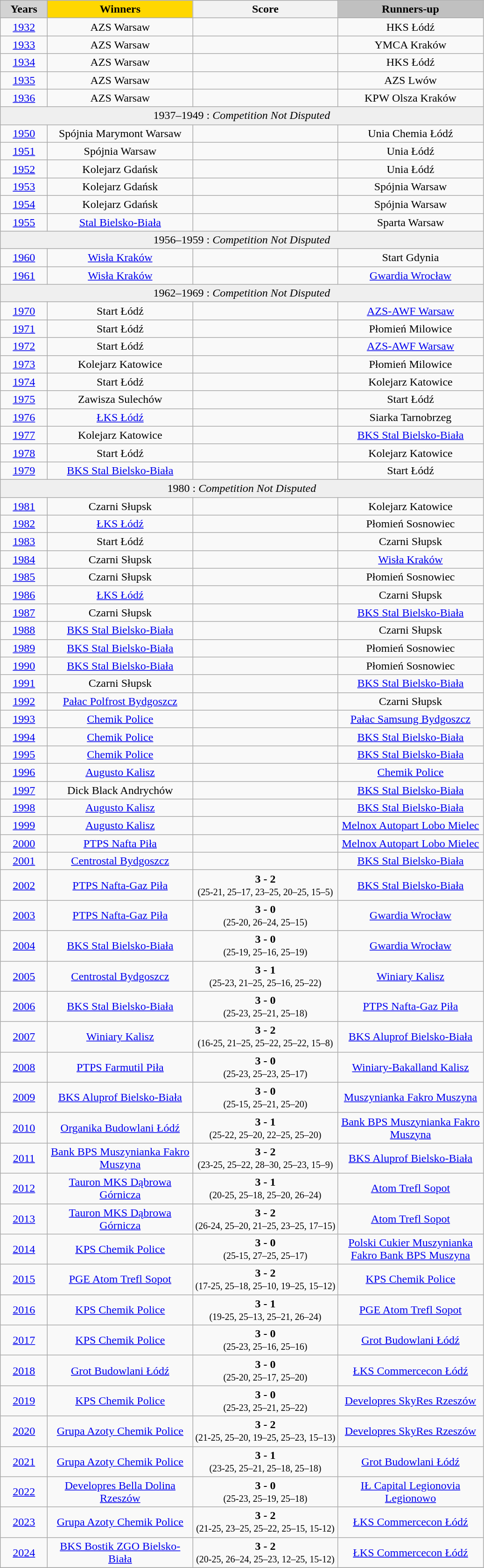<table class="wikitable">
<tr>
<th width=60; style="background:#d3d3d3">Years</th>
<th width=200; style="background:gold">Winners</th>
<th width=200>Score</th>
<th width=200; style="background:silver">Runners-up</th>
</tr>
<tr align=center>
<td><a href='#'>1932</a></td>
<td>AZS Warsaw</td>
<td></td>
<td>HKS Łódź</td>
</tr>
<tr align=center>
<td><a href='#'>1933</a></td>
<td>AZS Warsaw</td>
<td></td>
<td>YMCA Kraków</td>
</tr>
<tr align=center>
<td><a href='#'>1934</a></td>
<td>AZS Warsaw</td>
<td></td>
<td>HKS Łódź</td>
</tr>
<tr align=center>
<td><a href='#'>1935</a></td>
<td>AZS Warsaw</td>
<td></td>
<td>AZS Lwów</td>
</tr>
<tr align=center>
<td><a href='#'>1936</a></td>
<td>AZS Warsaw</td>
<td></td>
<td>KPW Olsza Kraków</td>
</tr>
<tr align=center bgcolor=efefef>
<td colspan=4 align=center>1937–1949 : <em>Competition Not Disputed</em></td>
</tr>
<tr align=center>
<td><a href='#'>1950</a></td>
<td>Spójnia Marymont Warsaw</td>
<td></td>
<td>Unia Chemia Łódź</td>
</tr>
<tr align=center>
<td><a href='#'>1951</a></td>
<td>Spójnia Warsaw</td>
<td></td>
<td>Unia Łódź</td>
</tr>
<tr align=center>
<td><a href='#'>1952</a></td>
<td>Kolejarz Gdańsk</td>
<td></td>
<td>Unia Łódź</td>
</tr>
<tr align=center>
<td><a href='#'>1953</a></td>
<td>Kolejarz Gdańsk</td>
<td></td>
<td>Spójnia Warsaw</td>
</tr>
<tr align=center>
<td><a href='#'>1954</a></td>
<td>Kolejarz Gdańsk</td>
<td></td>
<td>Spójnia Warsaw</td>
</tr>
<tr align=center>
<td><a href='#'>1955</a></td>
<td><a href='#'>Stal Bielsko-Biała</a></td>
<td></td>
<td>Sparta Warsaw</td>
</tr>
<tr align=center bgcolor=efefef>
<td colspan=4 align=center>1956–1959 : <em>Competition Not Disputed</em></td>
</tr>
<tr align=center>
<td><a href='#'>1960</a></td>
<td><a href='#'>Wisła Kraków</a></td>
<td></td>
<td>Start Gdynia</td>
</tr>
<tr align=center>
<td><a href='#'>1961</a></td>
<td><a href='#'>Wisła Kraków</a></td>
<td></td>
<td><a href='#'>Gwardia Wrocław</a></td>
</tr>
<tr align=center bgcolor=efefef>
<td colspan=4 align=center>1962–1969 : <em>Competition Not Disputed </em></td>
</tr>
<tr align=center>
<td><a href='#'>1970</a></td>
<td>Start Łódź</td>
<td></td>
<td><a href='#'>AZS-AWF Warsaw</a></td>
</tr>
<tr align=center>
<td><a href='#'>1971</a></td>
<td>Start Łódź</td>
<td></td>
<td>Płomień Milowice</td>
</tr>
<tr align=center>
<td><a href='#'>1972</a></td>
<td>Start Łódź</td>
<td></td>
<td><a href='#'>AZS-AWF Warsaw</a></td>
</tr>
<tr align=center>
<td><a href='#'>1973</a></td>
<td>Kolejarz Katowice</td>
<td></td>
<td>Płomień Milowice</td>
</tr>
<tr align=center>
<td><a href='#'>1974</a></td>
<td>Start Łódź</td>
<td></td>
<td>Kolejarz Katowice</td>
</tr>
<tr align=center>
<td><a href='#'>1975</a></td>
<td>Zawisza Sulechów</td>
<td></td>
<td>Start Łódź</td>
</tr>
<tr align=center>
<td><a href='#'>1976</a></td>
<td><a href='#'>ŁKS Łódź</a></td>
<td></td>
<td>Siarka Tarnobrzeg</td>
</tr>
<tr align=center>
<td><a href='#'>1977</a></td>
<td>Kolejarz Katowice</td>
<td></td>
<td><a href='#'>BKS Stal Bielsko-Biała</a></td>
</tr>
<tr align=center>
<td><a href='#'>1978</a></td>
<td>Start Łódź</td>
<td></td>
<td>Kolejarz Katowice</td>
</tr>
<tr align=center>
<td><a href='#'>1979</a></td>
<td><a href='#'>BKS Stal Bielsko-Biała</a></td>
<td></td>
<td>Start Łódź</td>
</tr>
<tr align=center bgcolor=efefef>
<td colspan=4 align=center>1980 : <em>Competition Not Disputed</em></td>
</tr>
<tr align=center>
<td><a href='#'>1981</a></td>
<td>Czarni Słupsk</td>
<td></td>
<td>Kolejarz Katowice</td>
</tr>
<tr align=center>
<td><a href='#'>1982</a></td>
<td><a href='#'>ŁKS Łódź</a></td>
<td></td>
<td>Płomień Sosnowiec</td>
</tr>
<tr align=center>
<td><a href='#'>1983</a></td>
<td>Start Łódź</td>
<td></td>
<td>Czarni Słupsk</td>
</tr>
<tr align=center>
<td><a href='#'>1984</a></td>
<td>Czarni Słupsk</td>
<td></td>
<td><a href='#'>Wisła Kraków</a></td>
</tr>
<tr align=center>
<td><a href='#'>1985</a></td>
<td>Czarni Słupsk</td>
<td></td>
<td>Płomień Sosnowiec</td>
</tr>
<tr align=center>
<td><a href='#'>1986</a></td>
<td><a href='#'>ŁKS Łódź</a></td>
<td></td>
<td>Czarni Słupsk</td>
</tr>
<tr align=center>
<td><a href='#'>1987</a></td>
<td>Czarni Słupsk</td>
<td></td>
<td><a href='#'>BKS Stal Bielsko-Biała</a></td>
</tr>
<tr align=center>
<td><a href='#'>1988</a></td>
<td><a href='#'>BKS Stal Bielsko-Biała</a></td>
<td></td>
<td>Czarni Słupsk</td>
</tr>
<tr align=center>
<td><a href='#'>1989</a></td>
<td><a href='#'>BKS Stal Bielsko-Biała</a></td>
<td></td>
<td>Płomień Sosnowiec</td>
</tr>
<tr align=center>
<td><a href='#'>1990</a></td>
<td><a href='#'>BKS Stal Bielsko-Biała</a></td>
<td></td>
<td>Płomień Sosnowiec</td>
</tr>
<tr align=center>
<td><a href='#'>1991</a></td>
<td>Czarni Słupsk</td>
<td></td>
<td><a href='#'>BKS Stal Bielsko-Biała</a></td>
</tr>
<tr align=center>
<td><a href='#'>1992</a></td>
<td><a href='#'>Pałac Polfrost Bydgoszcz</a></td>
<td></td>
<td>Czarni Słupsk</td>
</tr>
<tr align=center>
<td><a href='#'>1993</a></td>
<td><a href='#'>Chemik Police</a></td>
<td></td>
<td><a href='#'>Pałac Samsung Bydgoszcz</a></td>
</tr>
<tr align=center>
<td><a href='#'>1994</a></td>
<td><a href='#'>Chemik Police</a></td>
<td></td>
<td><a href='#'>BKS Stal Bielsko-Biała</a></td>
</tr>
<tr align=center>
<td><a href='#'>1995</a></td>
<td><a href='#'>Chemik Police</a></td>
<td></td>
<td><a href='#'>BKS Stal Bielsko-Biała</a></td>
</tr>
<tr align=center>
<td><a href='#'>1996</a></td>
<td><a href='#'>Augusto Kalisz</a></td>
<td></td>
<td><a href='#'>Chemik Police</a></td>
</tr>
<tr align=center>
<td><a href='#'>1997</a></td>
<td>Dick Black Andrychów</td>
<td></td>
<td><a href='#'>BKS Stal Bielsko-Biała</a></td>
</tr>
<tr align=center>
<td><a href='#'>1998</a></td>
<td><a href='#'>Augusto Kalisz</a></td>
<td></td>
<td><a href='#'>BKS Stal Bielsko-Biała</a></td>
</tr>
<tr align=center>
<td><a href='#'>1999</a></td>
<td><a href='#'>Augusto Kalisz</a></td>
<td></td>
<td><a href='#'>Melnox Autopart Lobo Mielec</a></td>
</tr>
<tr align=center>
<td><a href='#'>2000</a></td>
<td><a href='#'>PTPS Nafta Piła</a></td>
<td></td>
<td><a href='#'>Melnox Autopart Lobo Mielec</a></td>
</tr>
<tr align=center>
<td><a href='#'>2001</a></td>
<td><a href='#'>Centrostal Bydgoszcz</a></td>
<td></td>
<td><a href='#'>BKS Stal Bielsko-Biała</a></td>
</tr>
<tr align=center>
<td><a href='#'>2002</a></td>
<td><a href='#'>PTPS Nafta-Gaz Piła</a></td>
<td><strong>3 - 2</strong><br><small>(25-21, 25–17, 23–25, 20–25, 15–5)</small></td>
<td><a href='#'>BKS Stal Bielsko-Biała</a></td>
</tr>
<tr align=center>
<td><a href='#'>2003</a></td>
<td><a href='#'>PTPS Nafta-Gaz Piła</a></td>
<td><strong>3 - 0</strong><br><small>(25-20, 26–24, 25–15)</small></td>
<td><a href='#'>Gwardia Wrocław</a></td>
</tr>
<tr align=center>
<td><a href='#'>2004</a></td>
<td><a href='#'>BKS Stal Bielsko-Biała</a></td>
<td><strong>3 - 0</strong><br><small>(25-19, 25–16, 25–19)</small></td>
<td><a href='#'>Gwardia Wrocław</a></td>
</tr>
<tr align=center>
<td><a href='#'>2005</a></td>
<td><a href='#'>Centrostal Bydgoszcz</a></td>
<td><strong>3 - 1</strong><br><small>(25-23, 21–25, 25–16, 25–22)</small></td>
<td><a href='#'>Winiary Kalisz</a></td>
</tr>
<tr align=center>
<td><a href='#'>2006</a></td>
<td><a href='#'>BKS Stal Bielsko-Biała</a></td>
<td><strong>3 - 0</strong><br><small>(25-23, 25–21, 25–18)</small></td>
<td><a href='#'>PTPS Nafta-Gaz Piła</a></td>
</tr>
<tr align=center>
<td><a href='#'>2007</a></td>
<td><a href='#'>Winiary Kalisz</a></td>
<td><strong>3 - 2</strong><br><small>(16-25, 21–25, 25–22, 25–22, 15–8)</small></td>
<td><a href='#'>BKS Aluprof Bielsko-Biała</a></td>
</tr>
<tr align=center>
<td><a href='#'>2008</a></td>
<td><a href='#'>PTPS Farmutil Piła</a></td>
<td><strong>3 - 0</strong><br><small>(25-23, 25–23, 25–17)</small></td>
<td><a href='#'>Winiary-Bakalland Kalisz</a></td>
</tr>
<tr align=center>
<td><a href='#'>2009</a></td>
<td><a href='#'>BKS Aluprof Bielsko-Biała</a></td>
<td><strong>3 - 0</strong><br><small>(25-15, 25–21, 25–20)</small></td>
<td><a href='#'>Muszynianka Fakro Muszyna</a></td>
</tr>
<tr align=center>
<td><a href='#'>2010</a></td>
<td><a href='#'>Organika Budowlani Łódź</a></td>
<td><strong>3 - 1</strong><br><small>(25-22, 25–20, 22–25, 25–20)</small></td>
<td><a href='#'>Bank BPS Muszynianka Fakro Muszyna</a></td>
</tr>
<tr align=center>
<td><a href='#'>2011</a></td>
<td><a href='#'>Bank BPS Muszynianka Fakro Muszyna</a></td>
<td><strong>3 - 2</strong><br><small>(23-25, 25–22, 28–30, 25–23, 15–9)</small></td>
<td><a href='#'>BKS Aluprof Bielsko-Biała</a></td>
</tr>
<tr align=center>
<td><a href='#'>2012</a></td>
<td><a href='#'>Tauron MKS Dąbrowa Górnicza</a></td>
<td><strong>3 - 1</strong><br><small>(20-25, 25–18, 25–20, 26–24)</small></td>
<td><a href='#'>Atom Trefl Sopot</a></td>
</tr>
<tr align=center>
<td><a href='#'>2013</a></td>
<td><a href='#'>Tauron MKS Dąbrowa Górnicza</a></td>
<td><strong>3 - 2</strong><br><small>(26-24, 25–20, 21–25, 23–25, 17–15)</small></td>
<td><a href='#'>Atom Trefl Sopot</a></td>
</tr>
<tr align=center>
<td><a href='#'>2014</a></td>
<td><a href='#'>KPS Chemik Police</a></td>
<td><strong>3 - 0</strong><br><small>(25-15, 27–25, 25–17)</small></td>
<td><a href='#'>Polski Cukier Muszynianka Fakro Bank BPS Muszyna</a></td>
</tr>
<tr align=center>
<td><a href='#'>2015</a></td>
<td><a href='#'>PGE Atom Trefl Sopot</a></td>
<td><strong>3 - 2</strong><br><small>(17-25, 25–18, 25–10, 19–25, 15–12)</small></td>
<td><a href='#'>KPS Chemik Police</a></td>
</tr>
<tr align=center>
<td><a href='#'>2016</a></td>
<td><a href='#'>KPS Chemik Police</a></td>
<td><strong>3 - 1</strong><br><small>(19-25, 25–13, 25–21, 26–24)</small></td>
<td><a href='#'>PGE Atom Trefl Sopot</a></td>
</tr>
<tr align=center>
<td><a href='#'>2017</a></td>
<td><a href='#'>KPS Chemik Police</a></td>
<td><strong>3 - 0</strong><br><small>(25-23, 25–16, 25–16)</small></td>
<td><a href='#'>Grot Budowlani Łódź</a></td>
</tr>
<tr align=center>
<td><a href='#'>2018</a></td>
<td><a href='#'>Grot Budowlani Łódź</a></td>
<td><strong>3 - 0</strong><br><small>(25-20, 25–17, 25–20)</small></td>
<td><a href='#'>ŁKS Commercecon Łódź</a></td>
</tr>
<tr align=center>
<td><a href='#'>2019</a></td>
<td><a href='#'>KPS Chemik Police</a></td>
<td><strong>3 - 0</strong><br><small>(25-23, 25–21, 25–22)</small></td>
<td><a href='#'>Developres SkyRes Rzeszów</a></td>
</tr>
<tr align=center>
<td><a href='#'>2020</a></td>
<td><a href='#'>Grupa Azoty Chemik Police</a></td>
<td><strong>3 - 2</strong><br><small>(21-25, 25–20, 19–25, 25–23, 15–13)</small></td>
<td><a href='#'>Developres SkyRes Rzeszów</a></td>
</tr>
<tr align=center>
<td><a href='#'>2021</a></td>
<td><a href='#'>Grupa Azoty Chemik Police</a></td>
<td><strong>3 - 1</strong><br><small>(23-25, 25–21, 25–18, 25–18)</small></td>
<td><a href='#'>Grot Budowlani Łódź</a></td>
</tr>
<tr align=center>
<td><a href='#'>2022</a></td>
<td><a href='#'>Developres Bella Dolina Rzeszów</a></td>
<td><strong>3 - 0</strong><br><small>(25-23, 25–19, 25–18)</small></td>
<td><a href='#'>IŁ Capital Legionovia Legionowo</a></td>
</tr>
<tr align=center>
<td><a href='#'>2023</a></td>
<td><a href='#'>Grupa Azoty Chemik Police</a></td>
<td><strong>3 - 2</strong><br><small>(21-25, 23–25, 25–22, 25–15, 15-12)</small></td>
<td><a href='#'>ŁKS Commercecon Łódź</a></td>
</tr>
<tr align=center>
<td><a href='#'>2024</a></td>
<td><a href='#'>BKS Bostik ZGO Bielsko-Biała</a></td>
<td><strong>3 - 2</strong><br><small>(20-25, 26–24, 25–23, 12–25, 15-12)</small></td>
<td><a href='#'>ŁKS Commercecon Łódź</a></td>
</tr>
<tr align=center>
</tr>
</table>
